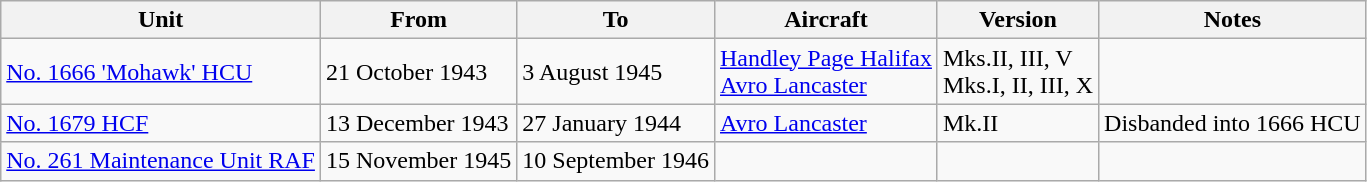<table class="wikitable sortable">
<tr>
<th>Unit</th>
<th>From</th>
<th>To</th>
<th>Aircraft</th>
<th>Version</th>
<th>Notes</th>
</tr>
<tr>
<td><a href='#'>No. 1666 'Mohawk' HCU</a></td>
<td>21 October 1943</td>
<td>3 August 1945</td>
<td><a href='#'>Handley Page Halifax</a><br> <a href='#'>Avro Lancaster</a></td>
<td>Mks.II, III, V<br> Mks.I, II, III, X</td>
<td></td>
</tr>
<tr>
<td><a href='#'>No. 1679 HCF</a></td>
<td>13 December 1943</td>
<td>27 January 1944</td>
<td><a href='#'>Avro Lancaster</a></td>
<td>Mk.II</td>
<td>Disbanded into 1666 HCU</td>
</tr>
<tr>
<td><a href='#'>No. 261 Maintenance Unit RAF</a></td>
<td>15 November 1945</td>
<td>10 September 1946</td>
<td></td>
<td></td>
<td></td>
</tr>
</table>
